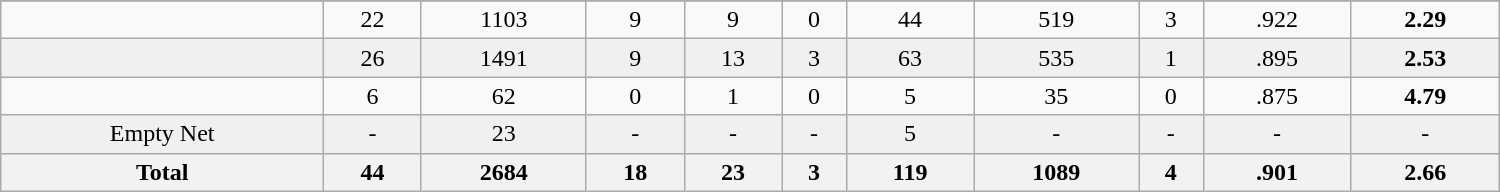<table class="wikitable sortable" width ="1000">
<tr align="center">
</tr>
<tr align="center" bgcolor="">
<td></td>
<td>22</td>
<td>1103</td>
<td>9</td>
<td>9</td>
<td>0</td>
<td>44</td>
<td>519</td>
<td>3</td>
<td>.922</td>
<td><strong>2.29</strong></td>
</tr>
<tr align="center" bgcolor="f0f0f0">
<td></td>
<td>26</td>
<td>1491</td>
<td>9</td>
<td>13</td>
<td>3</td>
<td>63</td>
<td>535</td>
<td>1</td>
<td>.895</td>
<td><strong>2.53</strong></td>
</tr>
<tr align="center" bgcolor="">
<td></td>
<td>6</td>
<td>62</td>
<td>0</td>
<td>1</td>
<td>0</td>
<td>5</td>
<td>35</td>
<td>0</td>
<td>.875</td>
<td><strong>4.79</strong></td>
</tr>
<tr align="center" bgcolor="f0f0f0">
<td>Empty Net</td>
<td>-</td>
<td>23</td>
<td>-</td>
<td>-</td>
<td>-</td>
<td>5</td>
<td>-</td>
<td>-</td>
<td>-</td>
<td>-</td>
</tr>
<tr>
<th>Total</th>
<th>44</th>
<th>2684</th>
<th>18</th>
<th>23</th>
<th>3</th>
<th>119</th>
<th>1089</th>
<th>4</th>
<th>.901</th>
<th>2.66</th>
</tr>
</table>
